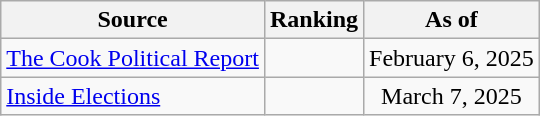<table class="wikitable" style="text-align:center">
<tr>
<th>Source</th>
<th>Ranking</th>
<th>As of</th>
</tr>
<tr>
<td align=left><a href='#'>The Cook Political Report</a></td>
<td></td>
<td>February 6, 2025</td>
</tr>
<tr>
<td align=left><a href='#'>Inside Elections</a></td>
<td></td>
<td>March 7, 2025</td>
</tr>
</table>
